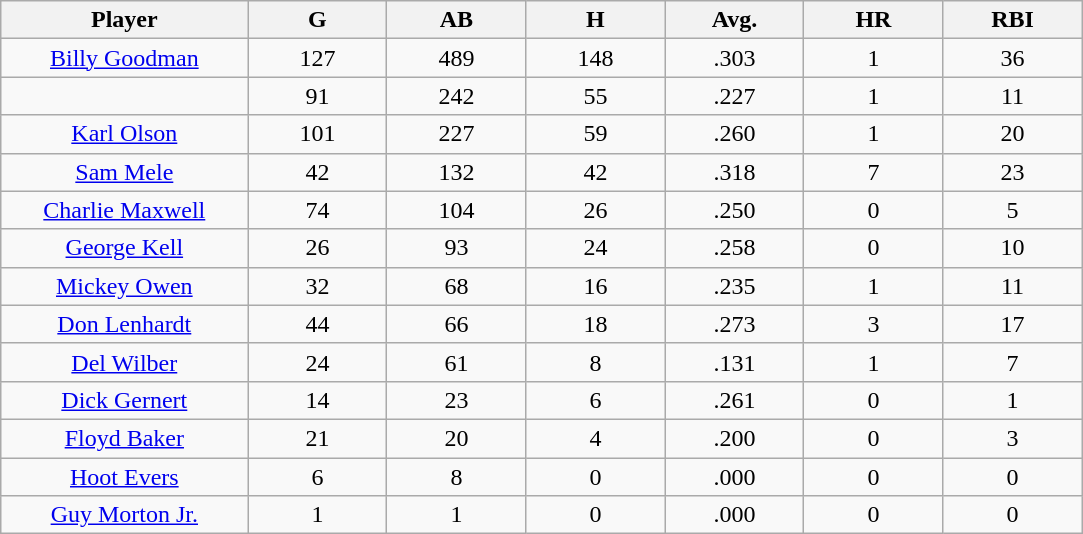<table class="wikitable sortable">
<tr>
<th bgcolor="#DDDDFF" width="16%">Player</th>
<th bgcolor="#DDDDFF" width="9%">G</th>
<th bgcolor="#DDDDFF" width="9%">AB</th>
<th bgcolor="#DDDDFF" width="9%">H</th>
<th bgcolor="#DDDDFF" width="9%">Avg.</th>
<th bgcolor="#DDDDFF" width="9%">HR</th>
<th bgcolor="#DDDDFF" width="9%">RBI</th>
</tr>
<tr align="center">
<td><a href='#'>Billy Goodman</a></td>
<td>127</td>
<td>489</td>
<td>148</td>
<td>.303</td>
<td>1</td>
<td>36</td>
</tr>
<tr align=center>
<td></td>
<td>91</td>
<td>242</td>
<td>55</td>
<td>.227</td>
<td>1</td>
<td>11</td>
</tr>
<tr align="center">
<td><a href='#'>Karl Olson</a></td>
<td>101</td>
<td>227</td>
<td>59</td>
<td>.260</td>
<td>1</td>
<td>20</td>
</tr>
<tr align=center>
<td><a href='#'>Sam Mele</a></td>
<td>42</td>
<td>132</td>
<td>42</td>
<td>.318</td>
<td>7</td>
<td>23</td>
</tr>
<tr align=center>
<td><a href='#'>Charlie Maxwell</a></td>
<td>74</td>
<td>104</td>
<td>26</td>
<td>.250</td>
<td>0</td>
<td>5</td>
</tr>
<tr align=center>
<td><a href='#'>George Kell</a></td>
<td>26</td>
<td>93</td>
<td>24</td>
<td>.258</td>
<td>0</td>
<td>10</td>
</tr>
<tr align=center>
<td><a href='#'>Mickey Owen</a></td>
<td>32</td>
<td>68</td>
<td>16</td>
<td>.235</td>
<td>1</td>
<td>11</td>
</tr>
<tr align=center>
<td><a href='#'>Don Lenhardt</a></td>
<td>44</td>
<td>66</td>
<td>18</td>
<td>.273</td>
<td>3</td>
<td>17</td>
</tr>
<tr align=center>
<td><a href='#'>Del Wilber</a></td>
<td>24</td>
<td>61</td>
<td>8</td>
<td>.131</td>
<td>1</td>
<td>7</td>
</tr>
<tr align=center>
<td><a href='#'>Dick Gernert</a></td>
<td>14</td>
<td>23</td>
<td>6</td>
<td>.261</td>
<td>0</td>
<td>1</td>
</tr>
<tr align=center>
<td><a href='#'>Floyd Baker</a></td>
<td>21</td>
<td>20</td>
<td>4</td>
<td>.200</td>
<td>0</td>
<td>3</td>
</tr>
<tr align=center>
<td><a href='#'>Hoot Evers</a></td>
<td>6</td>
<td>8</td>
<td>0</td>
<td>.000</td>
<td>0</td>
<td>0</td>
</tr>
<tr align=center>
<td><a href='#'>Guy Morton Jr.</a></td>
<td>1</td>
<td>1</td>
<td>0</td>
<td>.000</td>
<td>0</td>
<td>0</td>
</tr>
</table>
